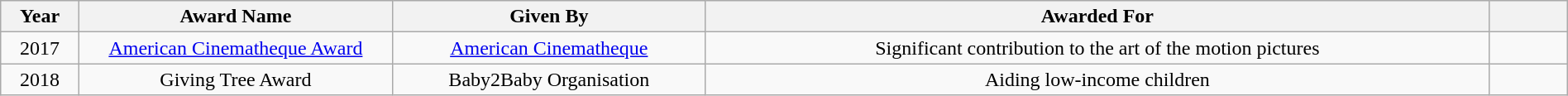<table class="wikitable" style="width:100%;text-align:center;">
<tr>
<th width=5%>Year</th>
<th style="width:20%;">Award Name</th>
<th style="width:20%;">Given By</th>
<th style="width:50%;">Awarded For</th>
<th width=5%></th>
</tr>
<tr>
<td>2017</td>
<td><a href='#'>American Cinematheque Award</a></td>
<td><a href='#'>American Cinematheque</a></td>
<td>Significant contribution to the art of the motion pictures</td>
<td></td>
</tr>
<tr>
<td style="text-align:center;">2018</td>
<td>Giving Tree Award</td>
<td>Baby2Baby Organisation</td>
<td>Aiding low-income children</td>
<td style="text-align:center;"></td>
</tr>
</table>
